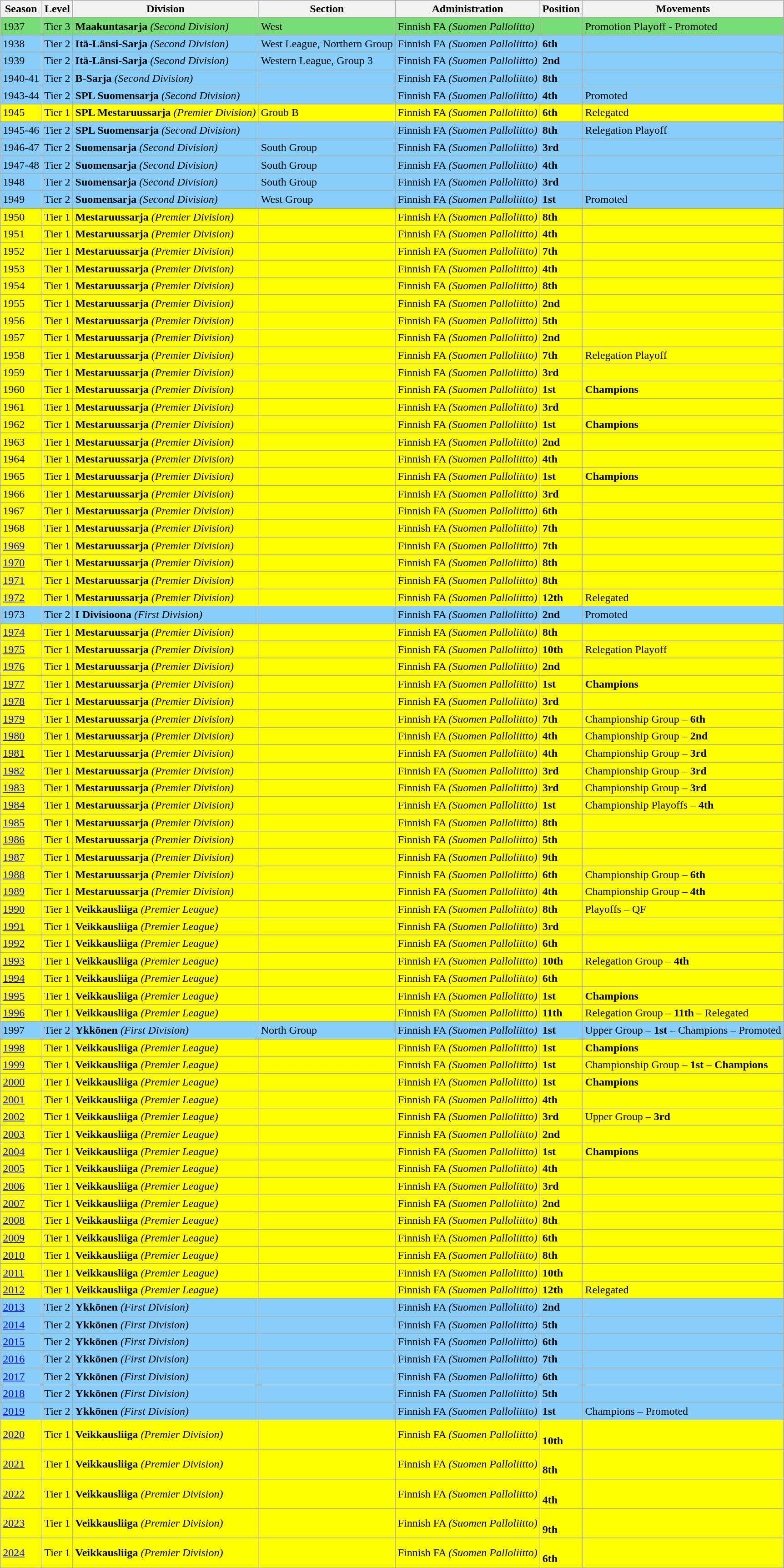<table class="wikitable">
<tr style="background:#f0f6fa;">
<th><strong>Season</strong></th>
<th><strong>Level</strong></th>
<th><strong>Division</strong></th>
<th><strong>Section</strong></th>
<th><strong>Administration</strong></th>
<th><strong>Position</strong></th>
<th><strong>Movements</strong></th>
</tr>
<tr>
<td style="background:#77DD77;">1937</td>
<td style="background:#77DD77;">Tier 3</td>
<td style="background:#77DD77;"><strong>Maakuntasarja</strong> <em>(Second Division)</em></td>
<td style="background:#77DD77;">West</td>
<td style="background:#77DD77;">Finnish FA <em>(Suomen Pallolitto)</em></td>
<td style="background:#77DD77;"></td>
<td style="background:#77DD77;">Promotion Playoff - Promoted</td>
</tr>
<tr>
<td style="background:#87CEFA;">1938</td>
<td style="background:#87CEFA;">Tier 2</td>
<td style="background:#87CEFA;"><strong> Itä-Länsi-Sarja</strong> <em>(Second Division)</em></td>
<td style="background:#87CEFA;">West League, Northern Group</td>
<td style="background:#87CEFA;">Finnish FA <em>(Suomen Palloliitto)</em></td>
<td style="background:#87CEFA;"><strong>6th</strong></td>
<td style="background:#87CEFA;"></td>
</tr>
<tr>
<td style="background:#87CEFA;">1939</td>
<td style="background:#87CEFA;">Tier 2</td>
<td style="background:#87CEFA;"><strong> Itä-Länsi-Sarja</strong> <em>(Second Division)</em></td>
<td style="background:#87CEFA;">Western League, Group 3</td>
<td style="background:#87CEFA;">Finnish FA <em>(Suomen Palloliitto)</em></td>
<td style="background:#87CEFA;"><strong>2nd</strong></td>
<td style="background:#87CEFA;"></td>
</tr>
<tr>
<td style="background:#87CEFA;">1940-41</td>
<td style="background:#87CEFA;">Tier 2</td>
<td style="background:#87CEFA;"><strong> B-Sarja</strong> <em>(Second Division)</em></td>
<td style="background:#87CEFA;"></td>
<td style="background:#87CEFA;">Finnish FA <em>(Suomen Palloliitto)</em></td>
<td style="background:#87CEFA;"><strong>8th</strong></td>
<td style="background:#87CEFA;"></td>
</tr>
<tr>
<td style="background:#87CEFA;">1943-44</td>
<td style="background:#87CEFA;">Tier 2</td>
<td style="background:#87CEFA;"><strong>SPL Suomensarja</strong> <em>(Second Division)</em></td>
<td style="background:#87CEFA;"></td>
<td style="background:#87CEFA;">Finnish FA <em>(Suomen Palloliitto)</em></td>
<td style="background:#87CEFA;"><strong>4th</strong></td>
<td style="background:#87CEFA;">Promoted</td>
</tr>
<tr>
<td style="background:#ff0;">1945</td>
<td style="background:#ff0;">Tier 1</td>
<td style="background:#ff0;"><strong>SPL Mestaruussarja</strong> <em>(Premier Division)</em></td>
<td style="background:#ff0;">Groub B</td>
<td style="background:#ff0;">Finnish FA <em>(Suomen Palloliitto)</em></td>
<td style="background:#ff0;"><strong>6th</strong></td>
<td style="background:#ff0;">Relegated</td>
</tr>
<tr>
<td style="background:#87CEFA;">1945-46</td>
<td style="background:#87CEFA;">Tier 2</td>
<td style="background:#87CEFA;"><strong>SPL Suomensarja</strong> <em>(Second Division)</em></td>
<td style="background:#87CEFA;"></td>
<td style="background:#87CEFA;">Finnish FA <em>(Suomen Palloliitto)</em></td>
<td style="background:#87CEFA;"><strong>8th</strong></td>
<td style="background:#87CEFA;">Relegation Playoff</td>
</tr>
<tr>
<td style="background:#87CEFA;">1946-47</td>
<td style="background:#87CEFA;">Tier 2</td>
<td style="background:#87CEFA;"><strong> Suomensarja</strong> <em>(Second Division)</em></td>
<td style="background:#87CEFA;">South Group</td>
<td style="background:#87CEFA;">Finnish FA <em>(Suomen Palloliitto)</em></td>
<td style="background:#87CEFA;"><strong>3rd</strong></td>
<td style="background:#87CEFA;"></td>
</tr>
<tr>
<td style="background:#87CEFA;">1947-48</td>
<td style="background:#87CEFA;">Tier 2</td>
<td style="background:#87CEFA;"><strong> Suomensarja</strong> <em>(Second Division)</em></td>
<td style="background:#87CEFA;">South Group</td>
<td style="background:#87CEFA;">Finnish FA <em>(Suomen Palloliitto)</em></td>
<td style="background:#87CEFA;"><strong>4th</strong></td>
<td style="background:#87CEFA;"></td>
</tr>
<tr>
<td style="background:#87CEFA;">1948</td>
<td style="background:#87CEFA;">Tier 2</td>
<td style="background:#87CEFA;"><strong> Suomensarja</strong> <em>(Second Division)</em></td>
<td style="background:#87CEFA;">South Group</td>
<td style="background:#87CEFA;">Finnish FA <em>(Suomen Palloliitto)</em></td>
<td style="background:#87CEFA;"><strong>3rd</strong></td>
<td style="background:#87CEFA;"></td>
</tr>
<tr>
<td style="background:#87CEFA;">1949</td>
<td style="background:#87CEFA;">Tier 2</td>
<td style="background:#87CEFA;"><strong> Suomensarja</strong> <em>(Second Division)</em></td>
<td style="background:#87CEFA;">West Group</td>
<td style="background:#87CEFA;">Finnish FA <em>(Suomen Palloliitto)</em></td>
<td style="background:#87CEFA;"><strong>1st</strong></td>
<td style="background:#87CEFA;">Promoted</td>
</tr>
<tr>
<td style="background:#ff0;">1950</td>
<td style="background:#ff0;">Tier 1</td>
<td style="background:#ff0;"><strong> Mestaruussarja</strong> <em>(Premier Division)</em></td>
<td style="background:#ff0;"></td>
<td style="background:#ff0;">Finnish FA <em>(Suomen Palloliitto)</em></td>
<td style="background:#ff0;"><strong>8th</strong></td>
<td style="background:#ff0;"></td>
</tr>
<tr>
<td style="background:#ff0;">1951</td>
<td style="background:#ff0;">Tier 1</td>
<td style="background:#ff0;"><strong> Mestaruussarja</strong> <em>(Premier Division)</em></td>
<td style="background:#ff0;"></td>
<td style="background:#ff0;">Finnish FA <em>(Suomen Palloliitto)</em></td>
<td style="background:#ff0;"><strong>4th</strong></td>
<td style="background:#ff0;"></td>
</tr>
<tr>
<td style="background:#ff0;">1952</td>
<td style="background:#ff0;">Tier 1</td>
<td style="background:#ff0;"><strong> Mestaruussarja</strong> <em>(Premier Division)</em></td>
<td style="background:#ff0;"></td>
<td style="background:#ff0;">Finnish FA <em>(Suomen Palloliitto)</em></td>
<td style="background:#ff0;"><strong>7th</strong></td>
<td style="background:#ff0;"></td>
</tr>
<tr>
<td style="background:#ff0;">1953</td>
<td style="background:#ff0;">Tier 1</td>
<td style="background:#ff0;"><strong> Mestaruussarja</strong> <em>(Premier Division)</em></td>
<td style="background:#ff0;"></td>
<td style="background:#ff0;">Finnish FA <em>(Suomen Palloliitto)</em></td>
<td style="background:#ff0;"><strong>4th</strong></td>
<td style="background:#ff0;"></td>
</tr>
<tr>
<td style="background:#ff0;">1954</td>
<td style="background:#ff0;">Tier 1</td>
<td style="background:#ff0;"><strong> Mestaruussarja</strong> <em>(Premier Division)</em></td>
<td style="background:#ff0;"></td>
<td style="background:#ff0;">Finnish FA <em>(Suomen Palloliitto)</em></td>
<td style="background:#ff0;"><strong>8th</strong></td>
<td style="background:#ff0;"></td>
</tr>
<tr>
<td style="background:#ff0;">1955</td>
<td style="background:#ff0;">Tier 1</td>
<td style="background:#ff0;"><strong> Mestaruussarja</strong> <em>(Premier Division)</em></td>
<td style="background:#ff0;"></td>
<td style="background:#ff0;">Finnish FA <em>(Suomen Palloliitto)</em></td>
<td style="background:#ff0;"><strong>2nd</strong></td>
<td style="background:#ff0;"></td>
</tr>
<tr>
<td style="background:#ff0;">1956</td>
<td style="background:#ff0;">Tier 1</td>
<td style="background:#ff0;"><strong> Mestaruussarja</strong> <em>(Premier Division)</em></td>
<td style="background:#ff0;"></td>
<td style="background:#ff0;">Finnish FA <em>(Suomen Palloliitto)</em></td>
<td style="background:#ff0;"><strong>5th</strong></td>
<td style="background:#ff0;"></td>
</tr>
<tr>
<td style="background:#ff0;">1957</td>
<td style="background:#ff0;">Tier 1</td>
<td style="background:#ff0;"><strong> Mestaruussarja</strong> <em>(Premier Division)</em></td>
<td style="background:#ff0;"></td>
<td style="background:#ff0;">Finnish FA <em>(Suomen Palloliitto)</em></td>
<td style="background:#ff0;"><strong>2nd</strong></td>
<td style="background:#ff0;"></td>
</tr>
<tr>
<td style="background:#ff0;">1958</td>
<td style="background:#ff0;">Tier 1</td>
<td style="background:#ff0;"><strong> Mestaruussarja</strong> <em>(Premier Division)</em></td>
<td style="background:#ff0;"></td>
<td style="background:#ff0;">Finnish FA <em>(Suomen Palloliitto)</em></td>
<td style="background:#ff0;"><strong>7th</strong></td>
<td style="background:#ff0;">Relegation Playoff</td>
</tr>
<tr>
<td style="background:#ff0;">1959</td>
<td style="background:#ff0;">Tier 1</td>
<td style="background:#ff0;"><strong> Mestaruussarja</strong> <em>(Premier Division)</em></td>
<td style="background:#ff0;"></td>
<td style="background:#ff0;">Finnish FA <em>(Suomen Palloliitto)</em></td>
<td style="background:#ff0;"><strong>3rd</strong></td>
<td style="background:#ff0;"></td>
</tr>
<tr>
<td style="background:#ff0;">1960</td>
<td style="background:#ff0;">Tier 1</td>
<td style="background:#ff0;"><strong> Mestaruussarja</strong> <em>(Premier Division)</em></td>
<td style="background:#ff0;"></td>
<td style="background:#ff0;">Finnish FA <em>(Suomen Palloliitto)</em></td>
<td style="background:#ff0;"><strong>1st</strong></td>
<td style="background:#ff0;"><strong>Champions</strong></td>
</tr>
<tr>
<td style="background:#ff0;">1961</td>
<td style="background:#ff0;">Tier 1</td>
<td style="background:#ff0;"><strong> Mestaruussarja</strong> <em>(Premier Division)</em></td>
<td style="background:#ff0;"></td>
<td style="background:#ff0;">Finnish FA <em>(Suomen Palloliitto)</em></td>
<td style="background:#ff0;"><strong>3rd</strong></td>
<td style="background:#ff0;"></td>
</tr>
<tr>
<td style="background:#ff0;">1962</td>
<td style="background:#ff0;">Tier 1</td>
<td style="background:#ff0;"><strong> Mestaruussarja</strong> <em>(Premier Division)</em></td>
<td style="background:#ff0;"></td>
<td style="background:#ff0;">Finnish FA <em>(Suomen Palloliitto)</em></td>
<td style="background:#ff0;"><strong>1st</strong></td>
<td style="background:#ff0;"><strong>Champions</strong></td>
</tr>
<tr>
<td style="background:#ff0;">1963</td>
<td style="background:#ff0;">Tier 1</td>
<td style="background:#ff0;"><strong> Mestaruussarja</strong> <em>(Premier Division)</em></td>
<td style="background:#ff0;"></td>
<td style="background:#ff0;">Finnish FA <em>(Suomen Palloliitto)</em></td>
<td style="background:#ff0;"><strong>2nd</strong></td>
<td style="background:#ff0;"></td>
</tr>
<tr>
<td style="background:#ff0;">1964</td>
<td style="background:#ff0;">Tier 1</td>
<td style="background:#ff0;"><strong> Mestaruussarja</strong> <em>(Premier Division)</em></td>
<td style="background:#ff0;"></td>
<td style="background:#ff0;">Finnish FA <em>(Suomen Palloliitto)</em></td>
<td style="background:#ff0;"><strong>4th</strong></td>
<td style="background:#ff0;"></td>
</tr>
<tr>
<td style="background:#ff0;">1965</td>
<td style="background:#ff0;">Tier 1</td>
<td style="background:#ff0;"><strong> Mestaruussarja</strong> <em>(Premier Division)</em></td>
<td style="background:#ff0;"></td>
<td style="background:#ff0;">Finnish FA <em>(Suomen Palloliitto)</em></td>
<td style="background:#ff0;"><strong>1st</strong></td>
<td style="background:#ff0;"><strong>Champions</strong></td>
</tr>
<tr>
<td style="background:#ff0;">1966</td>
<td style="background:#ff0;">Tier 1</td>
<td style="background:#ff0;"><strong> Mestaruussarja</strong> <em>(Premier Division)</em></td>
<td style="background:#ff0;"></td>
<td style="background:#ff0;">Finnish FA <em>(Suomen Palloliitto)</em></td>
<td style="background:#ff0;"><strong>3rd</strong></td>
<td style="background:#ff0;"></td>
</tr>
<tr>
<td style="background:#ff0;">1967</td>
<td style="background:#ff0;">Tier 1</td>
<td style="background:#ff0;"><strong> Mestaruussarja</strong> <em>(Premier Division)</em></td>
<td style="background:#ff0;"></td>
<td style="background:#ff0;">Finnish FA <em>(Suomen Palloliitto)</em></td>
<td style="background:#ff0;"><strong>6th</strong></td>
<td style="background:#ff0;"></td>
</tr>
<tr>
<td style="background:#ff0;">1968</td>
<td style="background:#ff0;">Tier 1</td>
<td style="background:#ff0;"><strong> Mestaruussarja</strong> <em>(Premier Division)</em></td>
<td style="background:#ff0;"></td>
<td style="background:#ff0;">Finnish FA <em>(Suomen Palloliitto)</em></td>
<td style="background:#ff0;"><strong>7th</strong></td>
<td style="background:#ff0;"></td>
</tr>
<tr>
<td style="background:#ff0;"><a href='#'>1969</a></td>
<td style="background:#ff0;">Tier 1</td>
<td style="background:#ff0;"><strong> Mestaruussarja</strong> <em>(Premier Division)</em></td>
<td style="background:#ff0;"></td>
<td style="background:#ff0;">Finnish FA <em>(Suomen Palloliitto)</em></td>
<td style="background:#ff0;"><strong>7th</strong></td>
<td style="background:#ff0;"></td>
</tr>
<tr>
<td style="background:#ff0;"><a href='#'>1970</a></td>
<td style="background:#ff0;">Tier 1</td>
<td style="background:#ff0;"><strong> Mestaruussarja</strong> <em>(Premier Division)</em></td>
<td style="background:#ff0;"></td>
<td style="background:#ff0;">Finnish FA <em>(Suomen Palloliitto)</em></td>
<td style="background:#ff0;"><strong>8th</strong></td>
<td style="background:#ff0;"></td>
</tr>
<tr>
<td style="background:#ff0;"><a href='#'>1971</a></td>
<td style="background:#ff0;">Tier 1</td>
<td style="background:#ff0;"><strong> Mestaruussarja</strong> <em>(Premier Division)</em></td>
<td style="background:#ff0;"></td>
<td style="background:#ff0;">Finnish FA <em>(Suomen Palloliitto)</em></td>
<td style="background:#ff0;"><strong>8th</strong></td>
<td style="background:#ff0;"></td>
</tr>
<tr>
<td style="background:#ff0;"><a href='#'>1972</a></td>
<td style="background:#ff0;">Tier 1</td>
<td style="background:#ff0;"><strong> Mestaruussarja</strong> <em>(Premier Division)</em></td>
<td style="background:#ff0;"></td>
<td style="background:#ff0;">Finnish FA <em>(Suomen Palloliitto)</em></td>
<td style="background:#ff0;"><strong>12th</strong></td>
<td style="background:#ff0;">Relegated</td>
</tr>
<tr>
<td style="background:#87CEFA;">1973</td>
<td style="background:#87CEFA;">Tier 2</td>
<td style="background:#87CEFA;"><strong> I Divisioona</strong> <em>(First Division)</em></td>
<td style="background:#87CEFA;"></td>
<td style="background:#87CEFA;">Finnish FA <em>(Suomen Palloliitto)</em></td>
<td style="background:#87CEFA;"><strong>2nd</strong></td>
<td style="background:#87CEFA;">Promoted</td>
</tr>
<tr>
<td style="background:#ff0;"><a href='#'>1974</a></td>
<td style="background:#ff0;">Tier 1</td>
<td style="background:#ff0;"><strong> Mestaruussarja</strong> <em>(Premier Division)</em></td>
<td style="background:#ff0;"></td>
<td style="background:#ff0;">Finnish FA <em>(Suomen Palloliitto)</em></td>
<td style="background:#ff0;"><strong>8th</strong></td>
<td style="background:#ff0;"></td>
</tr>
<tr>
<td style="background:#ff0;"><a href='#'>1975</a></td>
<td style="background:#ff0;">Tier 1</td>
<td style="background:#ff0;"><strong> Mestaruussarja</strong> <em>(Premier Division)</em></td>
<td style="background:#ff0;"></td>
<td style="background:#ff0;">Finnish FA <em>(Suomen Palloliitto)</em></td>
<td style="background:#ff0;"><strong>10th</strong></td>
<td style="background:#ff0;">Relegation Playoff</td>
</tr>
<tr>
<td style="background:#ff0;"><a href='#'>1976</a></td>
<td style="background:#ff0;">Tier 1</td>
<td style="background:#ff0;"><strong> Mestaruussarja</strong> <em>(Premier Division)</em></td>
<td style="background:#ff0;"></td>
<td style="background:#ff0;">Finnish FA <em>(Suomen Palloliitto)</em></td>
<td style="background:#ff0;"><strong>2nd</strong></td>
<td style="background:#ff0;"></td>
</tr>
<tr>
<td style="background:#ff0;"><a href='#'>1977</a></td>
<td style="background:#ff0;">Tier 1</td>
<td style="background:#ff0;"><strong> Mestaruussarja</strong> <em>(Premier Division)</em></td>
<td style="background:#ff0;"></td>
<td style="background:#ff0;">Finnish FA <em>(Suomen Palloliitto)</em></td>
<td style="background:#ff0;"><strong>1st</strong></td>
<td style="background:#ff0;"><strong>Champions</strong></td>
</tr>
<tr>
<td style="background:#ff0;"><a href='#'>1978</a></td>
<td style="background:#ff0;">Tier 1</td>
<td style="background:#ff0;"><strong> Mestaruussarja</strong> <em>(Premier Division)</em></td>
<td style="background:#ff0;"></td>
<td style="background:#ff0;">Finnish FA <em>(Suomen Palloliitto)</em></td>
<td style="background:#ff0;"><strong>3rd</strong></td>
<td style="background:#ff0;"></td>
</tr>
<tr>
<td style="background:#ff0;"><a href='#'>1979</a></td>
<td style="background:#ff0;">Tier 1</td>
<td style="background:#ff0;"><strong> Mestaruussarja</strong> <em>(Premier Division)</em></td>
<td style="background:#ff0;"></td>
<td style="background:#ff0;">Finnish FA <em>(Suomen Palloliitto)</em></td>
<td style="background:#ff0;"><strong>7th</strong></td>
<td style="background:#ff0;">Championship Group – <strong>6th</strong></td>
</tr>
<tr>
<td style="background:#ff0;"><a href='#'>1980</a></td>
<td style="background:#ff0;">Tier 1</td>
<td style="background:#ff0;"><strong> Mestaruussarja</strong> <em>(Premier Division)</em></td>
<td style="background:#ff0;"></td>
<td style="background:#ff0;">Finnish FA <em>(Suomen Palloliitto)</em></td>
<td style="background:#ff0;"><strong>4th</strong></td>
<td style="background:#ff0;">Championship Group – <strong>2nd</strong></td>
</tr>
<tr>
<td style="background:#ff0;"><a href='#'>1981</a></td>
<td style="background:#ff0;">Tier 1</td>
<td style="background:#ff0;"><strong> Mestaruussarja</strong> <em>(Premier Division)</em></td>
<td style="background:#ff0;"></td>
<td style="background:#ff0;">Finnish FA <em>(Suomen Palloliitto)</em></td>
<td style="background:#ff0;"><strong>4th</strong></td>
<td style="background:#ff0;">Championship Group – <strong>3rd</strong></td>
</tr>
<tr>
<td style="background:#ff0;"><a href='#'>1982</a></td>
<td style="background:#ff0;">Tier 1</td>
<td style="background:#ff0;"><strong> Mestaruussarja</strong> <em>(Premier Division)</em></td>
<td style="background:#ff0;"></td>
<td style="background:#ff0;">Finnish FA <em>(Suomen Palloliitto)</em></td>
<td style="background:#ff0;"><strong>3rd</strong></td>
<td style="background:#ff0;">Championship Group – <strong>3rd</strong></td>
</tr>
<tr>
<td style="background:#ff0;"><a href='#'>1983</a></td>
<td style="background:#ff0;">Tier 1</td>
<td style="background:#ff0;"><strong> Mestaruussarja</strong> <em>(Premier Division)</em></td>
<td style="background:#ff0;"></td>
<td style="background:#ff0;">Finnish FA <em>(Suomen Palloliitto)</em></td>
<td style="background:#ff0;"><strong>3rd</strong></td>
<td style="background:#ff0;">Championship Group – <strong>3rd</strong></td>
</tr>
<tr>
<td style="background:#ff0;"><a href='#'>1984</a></td>
<td style="background:#ff0;">Tier 1</td>
<td style="background:#ff0;"><strong> Mestaruussarja</strong> <em>(Premier Division)</em></td>
<td style="background:#ff0;"></td>
<td style="background:#ff0;">Finnish FA <em>(Suomen Palloliitto)</em></td>
<td style="background:#ff0;"><strong>1st</strong></td>
<td style="background:#ff0;">Championship Playoffs – <strong>4th</strong></td>
</tr>
<tr>
<td style="background:#ff0;"><a href='#'>1985</a></td>
<td style="background:#ff0;">Tier 1</td>
<td style="background:#ff0;"><strong> Mestaruussarja</strong> <em>(Premier Division)</em></td>
<td style="background:#ff0;"></td>
<td style="background:#ff0;">Finnish FA <em>(Suomen Palloliitto)</em></td>
<td style="background:#ff0;"><strong>8th</strong></td>
<td style="background:#ff0;"></td>
</tr>
<tr>
<td style="background:#ff0;"><a href='#'>1986</a></td>
<td style="background:#ff0;">Tier 1</td>
<td style="background:#ff0;"><strong> Mestaruussarja</strong> <em>(Premier Division)</em></td>
<td style="background:#ff0;"></td>
<td style="background:#ff0;">Finnish FA <em>(Suomen Palloliitto)</em></td>
<td style="background:#ff0;"><strong>5th</strong></td>
<td style="background:#ff0;"></td>
</tr>
<tr>
<td style="background:#ff0;"><a href='#'>1987</a></td>
<td style="background:#ff0;">Tier 1</td>
<td style="background:#ff0;"><strong> Mestaruussarja</strong> <em>(Premier Division)</em></td>
<td style="background:#ff0;"></td>
<td style="background:#ff0;">Finnish FA <em>(Suomen Palloliitto)</em></td>
<td style="background:#ff0;"><strong>9th</strong></td>
<td style="background:#ff0;"></td>
</tr>
<tr>
<td style="background:#ff0;"><a href='#'>1988</a></td>
<td style="background:#ff0;">Tier 1</td>
<td style="background:#ff0;"><strong> Mestaruussarja</strong> <em>(Premier Division)</em></td>
<td style="background:#ff0;"></td>
<td style="background:#ff0;">Finnish FA <em>(Suomen Palloliitto)</em></td>
<td style="background:#ff0;"><strong>6th</strong></td>
<td style="background:#ff0;">Championship Group – <strong>6th</strong></td>
</tr>
<tr>
<td style="background:#ff0;"><a href='#'>1989</a></td>
<td style="background:#ff0;">Tier 1</td>
<td style="background:#ff0;"><strong> Mestaruussarja</strong> <em>(Premier Division)</em></td>
<td style="background:#ff0;"></td>
<td style="background:#ff0;">Finnish FA <em>(Suomen Palloliitto)</em></td>
<td style="background:#ff0;"><strong>4th</strong></td>
<td style="background:#ff0;">Championship Group – <strong>4th</strong></td>
</tr>
<tr>
<td style="background:#ff0;"><a href='#'>1990</a></td>
<td style="background:#ff0;">Tier 1</td>
<td style="background:#ff0;"><strong> Veikkausliiga</strong> <em>(Premier League)</em></td>
<td style="background:#ff0;"></td>
<td style="background:#ff0;">Finnish FA <em>(Suomen Palloliitto)</em></td>
<td style="background:#ff0;"><strong>8th</strong></td>
<td style="background:#ff0;">Playoffs – QF</td>
</tr>
<tr>
<td style="background:#ff0;"><a href='#'>1991</a></td>
<td style="background:#ff0;">Tier 1</td>
<td style="background:#ff0;"><strong> Veikkausliiga</strong> <em>(Premier League)</em></td>
<td style="background:#ff0;"></td>
<td style="background:#ff0;">Finnish FA <em>(Suomen Palloliitto)</em></td>
<td style="background:#ff0;"><strong>3rd</strong></td>
<td style="background:#ff0;"></td>
</tr>
<tr>
<td style="background:#ff0;"><a href='#'>1992</a></td>
<td style="background:#ff0;">Tier 1</td>
<td style="background:#ff0;"><strong> Veikkausliiga</strong> <em>(Premier League)</em></td>
<td style="background:#ff0;"></td>
<td style="background:#ff0;">Finnish FA <em>(Suomen Palloliitto)</em></td>
<td style="background:#ff0;"><strong>6th</strong></td>
<td style="background:#ff0;"></td>
</tr>
<tr>
<td style="background:#ff0;"><a href='#'>1993</a></td>
<td style="background:#ff0;">Tier 1</td>
<td style="background:#ff0;"><strong> Veikkausliiga</strong> <em>(Premier League)</em></td>
<td style="background:#ff0;"></td>
<td style="background:#ff0;">Finnish FA <em>(Suomen Palloliitto)</em></td>
<td style="background:#ff0;"><strong>10th</strong></td>
<td style="background:#ff0;">Relegation Group – <strong>4th</strong></td>
</tr>
<tr>
<td style="background:#ff0;"><a href='#'>1994</a></td>
<td style="background:#ff0;">Tier 1</td>
<td style="background:#ff0;"><strong> Veikkausliiga</strong> <em>(Premier League)</em></td>
<td style="background:#ff0;"></td>
<td style="background:#ff0;">Finnish FA <em>(Suomen Palloliitto)</em></td>
<td style="background:#ff0;"><strong>6th</strong></td>
<td style="background:#ff0;"></td>
</tr>
<tr>
<td style="background:#ff0;"><a href='#'>1995</a></td>
<td style="background:#ff0;">Tier 1</td>
<td style="background:#ff0;"><strong> Veikkausliiga</strong> <em>(Premier League)</em></td>
<td style="background:#ff0;"></td>
<td style="background:#ff0;">Finnish FA <em>(Suomen Palloliitto)</em></td>
<td style="background:#ff0;"><strong>1st</strong></td>
<td style="background:#ff0;"><strong>Champions</strong></td>
</tr>
<tr>
<td style="background:#ff0;"><a href='#'>1996</a></td>
<td style="background:#ff0;">Tier 1</td>
<td style="background:#ff0;"><strong> Veikkausliiga</strong> <em>(Premier League)</em></td>
<td style="background:#ff0;"></td>
<td style="background:#ff0;">Finnish FA <em>(Suomen Palloliitto)</em></td>
<td style="background:#ff0;"><strong>11th</strong></td>
<td style="background:#ff0;">Relegation Group – <strong>11th</strong> – Relegated</td>
</tr>
<tr style="background:#87CEFA;">
<td>1997</td>
<td>Tier 2</td>
<td><strong> Ykkönen</strong> <em>(First Division)</em></td>
<td>North Group</td>
<td>Finnish FA <em>(Suomen Palloliitto)</em></td>
<td><strong>1st</strong></td>
<td>Upper Group – <strong>1st</strong> – Champions – Promoted</td>
</tr>
<tr>
<td style="background:#ff0;"><a href='#'>1998</a></td>
<td style="background:#ff0;">Tier 1</td>
<td style="background:#ff0;"><strong> Veikkausliiga</strong> <em>(Premier League)</em></td>
<td style="background:#ff0;"></td>
<td style="background:#ff0;">Finnish FA <em>(Suomen Palloliitto)</em></td>
<td style="background:#ff0;"><strong>1st</strong></td>
<td style="background:#ff0;"><strong>Champions</strong></td>
</tr>
<tr>
<td style="background:#ff0;"><a href='#'>1999</a></td>
<td style="background:#ff0;">Tier 1</td>
<td style="background:#ff0;"><strong> Veikkausliiga</strong> <em>(Premier League)</em></td>
<td style="background:#ff0;"></td>
<td style="background:#ff0;">Finnish FA <em>(Suomen Palloliitto)</em></td>
<td style="background:#ff0;"><strong>1st</strong></td>
<td style="background:#ff0;">Championship Group – <strong>1st</strong> – <strong>Champions</strong></td>
</tr>
<tr>
<td style="background:#ff0;"><a href='#'>2000</a></td>
<td style="background:#ff0;">Tier 1</td>
<td style="background:#ff0;"><strong> Veikkausliiga</strong> <em>(Premier League)</em></td>
<td style="background:#ff0;"></td>
<td style="background:#ff0;">Finnish FA <em>(Suomen Palloliitto)</em></td>
<td style="background:#ff0;"><strong>1st</strong></td>
<td style="background:#ff0;"><strong>Champions</strong></td>
</tr>
<tr>
<td style="background:#ff0;"><a href='#'>2001</a></td>
<td style="background:#ff0;">Tier 1</td>
<td style="background:#ff0;"><strong> Veikkausliiga</strong> <em>(Premier League)</em></td>
<td style="background:#ff0;"></td>
<td style="background:#ff0;">Finnish FA <em>(Suomen Palloliitto)</em></td>
<td style="background:#ff0;"><strong>4th</strong></td>
<td style="background:#ff0;"></td>
</tr>
<tr>
<td style="background:#ff0;"><a href='#'>2002</a></td>
<td style="background:#ff0;">Tier 1</td>
<td style="background:#ff0;"><strong> Veikkausliiga</strong> <em>(Premier League)</em></td>
<td style="background:#ff0;"></td>
<td style="background:#ff0;">Finnish FA <em>(Suomen Palloliitto)</em></td>
<td style="background:#ff0;"><strong>3rd</strong></td>
<td style="background:#ff0;">Upper Group – <strong>3rd</strong></td>
</tr>
<tr>
<td style="background:#ff0;"><a href='#'>2003</a></td>
<td style="background:#ff0;">Tier 1</td>
<td style="background:#ff0;"><strong> Veikkausliiga</strong> <em>(Premier League)</em></td>
<td style="background:#ff0;"></td>
<td style="background:#ff0;">Finnish FA <em>(Suomen Palloliitto)</em></td>
<td style="background:#ff0;"><strong>2nd</strong></td>
<td style="background:#ff0;"></td>
</tr>
<tr>
<td style="background:#ff0;"><a href='#'>2004</a></td>
<td style="background:#ff0;">Tier 1</td>
<td style="background:#ff0;"><strong> Veikkausliiga</strong> <em>(Premier League)</em></td>
<td style="background:#ff0;"></td>
<td style="background:#ff0;">Finnish FA <em>(Suomen Palloliitto)</em></td>
<td style="background:#ff0;"><strong>1st</strong></td>
<td style="background:#ff0;"><strong>Champions</strong></td>
</tr>
<tr>
<td style="background:#ff0;"><a href='#'>2005</a></td>
<td style="background:#ff0;">Tier 1</td>
<td style="background:#ff0;"><strong> Veikkausliiga</strong> <em>(Premier League)</em></td>
<td style="background:#ff0;"></td>
<td style="background:#ff0;">Finnish FA <em>(Suomen Palloliitto)</em></td>
<td style="background:#ff0;"><strong>4th</strong></td>
<td style="background:#ff0;"></td>
</tr>
<tr>
<td style="background:#ff0;"><a href='#'>2006</a></td>
<td style="background:#ff0;">Tier 1</td>
<td style="background:#ff0;"><strong> Veikkausliiga</strong> <em>(Premier League)</em></td>
<td style="background:#ff0;"></td>
<td style="background:#ff0;">Finnish FA <em>(Suomen Palloliitto)</em></td>
<td style="background:#ff0;"><strong>3rd</strong></td>
<td style="background:#ff0;"></td>
</tr>
<tr>
<td style="background:#ff0;"><a href='#'>2007</a></td>
<td style="background:#ff0;">Tier 1</td>
<td style="background:#ff0;"><strong> Veikkausliiga</strong> <em>(Premier League)</em></td>
<td style="background:#ff0;"></td>
<td style="background:#ff0;">Finnish FA <em>(Suomen Palloliitto)</em></td>
<td style="background:#ff0;"><strong>2nd</strong></td>
<td style="background:#ff0;"></td>
</tr>
<tr>
<td style="background:#ff0;"><a href='#'>2008</a></td>
<td style="background:#ff0;">Tier 1</td>
<td style="background:#ff0;"><strong> Veikkausliiga</strong> <em>(Premier League)</em></td>
<td style="background:#ff0;"></td>
<td style="background:#ff0;">Finnish FA <em>(Suomen Palloliitto)</em></td>
<td style="background:#ff0;"><strong>8th</strong></td>
<td style="background:#ff0;"></td>
</tr>
<tr>
<td style="background:#ff0;"><a href='#'>2009</a></td>
<td style="background:#ff0;">Tier 1</td>
<td style="background:#ff0;"><strong> Veikkausliiga</strong> <em>(Premier League)</em></td>
<td style="background:#ff0;"></td>
<td style="background:#ff0;">Finnish FA <em>(Suomen Palloliitto)</em></td>
<td style="background:#ff0;"><strong>6th</strong></td>
<td style="background:#ff0;"></td>
</tr>
<tr style="background:#ff0;">
<td><a href='#'>2010</a></td>
<td>Tier 1</td>
<td><strong> Veikkausliiga</strong> <em>(Premier League)</em></td>
<td style="background:#ff0;"></td>
<td>Finnish FA <em>(Suomen Palloliitto)</em></td>
<td><strong>8th</strong></td>
<td style="background:#ff0;"></td>
</tr>
<tr style="background:#ff0;">
<td><a href='#'>2011</a></td>
<td>Tier 1</td>
<td><strong> Veikkausliiga</strong> <em>(Premier League)</em></td>
<td style="background:#ff0;"></td>
<td>Finnish FA <em>(Suomen Palloliitto)</em></td>
<td><strong>10th</strong></td>
<td style="background:#ff0;"></td>
</tr>
<tr>
<td style="background:#ff0;"><a href='#'>2012</a></td>
<td style="background:#ff0;">Tier 1</td>
<td style="background:#ff0;"><strong> Veikkausliiga</strong> <em>(Premier League)</em></td>
<td style="background:#ff0;"></td>
<td style="background:#ff0;">Finnish FA <em>(Suomen Palloliitto)</em></td>
<td style="background:#ff0;"><strong>12th</strong></td>
<td style="background:#ff0;">Relegated</td>
</tr>
<tr>
<td style="background:#87CEFA;"><a href='#'>2013</a></td>
<td style="background:#87CEFA;">Tier 2</td>
<td style="background:#87CEFA;"><strong> Ykkönen</strong> <em>(First Division)</em></td>
<td style="background:#87CEFA;"></td>
<td style="background:#87CEFA;">Finnish FA <em>(Suomen Palloliitto)</em></td>
<td style="background:#87CEFA;"><strong>2nd</strong></td>
<td style="background:#87CEFA;"></td>
</tr>
<tr>
<td style="background:#87CEFA;"><a href='#'>2014</a></td>
<td style="background:#87CEFA;">Tier 2</td>
<td style="background:#87CEFA;"><strong> Ykkönen</strong> <em>(First Division)</em></td>
<td style="background:#87CEFA;"></td>
<td style="background:#87CEFA;">Finnish FA <em>(Suomen Palloliitto)</em></td>
<td style="background:#87CEFA;"><strong>5th</strong></td>
<td style="background:#87CEFA;"></td>
</tr>
<tr>
<td style="background:#87CEFA;"><a href='#'>2015</a></td>
<td style="background:#87CEFA;">Tier 2</td>
<td style="background:#87CEFA;"><strong> Ykkönen</strong> <em>(First Division)</em></td>
<td style="background:#87CEFA;"></td>
<td style="background:#87CEFA;">Finnish FA <em>(Suomen Palloliitto)</em></td>
<td style="background:#87CEFA;"><strong>6th</strong></td>
<td style="background:#87CEFA;"></td>
</tr>
<tr>
<td style="background:#87CEFA;"><a href='#'>2016</a></td>
<td style="background:#87CEFA;">Tier 2</td>
<td style="background:#87CEFA;"><strong> Ykkönen</strong> <em>(First Division)</em></td>
<td style="background:#87CEFA;"></td>
<td style="background:#87CEFA;">Finnish FA <em>(Suomen Palloliitto)</em></td>
<td style="background:#87CEFA;"><strong>7th</strong></td>
<td style="background:#87CEFA;"></td>
</tr>
<tr>
<td style="background:#87CEFA;"><a href='#'>2017</a></td>
<td style="background:#87CEFA;">Tier 2</td>
<td style="background:#87CEFA;"><strong> Ykkönen</strong> <em>(First Division)</em></td>
<td style="background:#87CEFA;"></td>
<td style="background:#87CEFA;">Finnish FA <em>(Suomen Palloliitto)</em></td>
<td style="background:#87CEFA;"><strong>6th</strong></td>
<td style="background:#87CEFA;"></td>
</tr>
<tr>
<td style="background:#87CEFA;"><a href='#'>2018</a></td>
<td style="background:#87CEFA;">Tier 2</td>
<td style="background:#87CEFA;"><strong> Ykkönen</strong> <em>(First Division)</em></td>
<td style="background:#87CEFA;"></td>
<td style="background:#87CEFA;">Finnish FA <em>(Suomen Palloliitto)</em></td>
<td style="background:#87CEFA;"><strong>5th</strong></td>
<td style="background:#87CEFA;"></td>
</tr>
<tr>
<td style="background:#87CEFA;"><a href='#'>2019</a></td>
<td style="background:#87CEFA;">Tier 2</td>
<td style="background:#87CEFA;"><strong> Ykkönen</strong> <em>(First Division)</em></td>
<td style="background:#87CEFA;"></td>
<td style="background:#87CEFA;">Finnish FA <em>(Suomen Palloliitto)</em></td>
<td style="background:#87CEFA;"><strong>1st</strong></td>
<td style="background:#87CEFA;">Champions – Promoted</td>
</tr>
<tr>
<td style="background:#ff0;"><a href='#'>2020</a></td>
<td style="background:#ff0;">Tier 1</td>
<td style="background:#ff0;"><strong> Veikkausliiga</strong> <em>(Premier Division)</em></td>
<td style="background:#ff0;"></td>
<td style="background:#ff0;">Finnish FA <em>(Suomen Palloliitto)</em></td>
<td style="background:#ff0;"><br><strong>10th</strong></td>
<td style="background:#ff0;"></td>
</tr>
<tr>
<td style="background:#ff0;"><a href='#'>2021</a></td>
<td style="background:#ff0;">Tier 1</td>
<td style="background:#ff0;"><strong> Veikkausliiga</strong> <em>(Premier Division)</em></td>
<td style="background:#ff0;"></td>
<td style="background:#ff0;">Finnish FA <em>(Suomen Palloliitto)</em></td>
<td style="background:#ff0;"><br><strong>8th</strong></td>
<td style="background:#ff0;"></td>
</tr>
<tr>
<td style="background:#ff0;"><a href='#'>2022</a></td>
<td style="background:#ff0;">Tier 1</td>
<td style="background:#ff0;"><strong> Veikkausliiga</strong> <em>(Premier Division)</em></td>
<td style="background:#ff0;"></td>
<td style="background:#ff0;">Finnish FA <em>(Suomen Palloliitto)</em></td>
<td style="background:#ff0;"><br><strong>4th</strong></td>
<td style="background:#ff0;"></td>
</tr>
<tr>
<td style="background:#ff0;"><a href='#'>2023</a></td>
<td style="background:#ff0;">Tier 1</td>
<td style="background:#ff0;"><strong> Veikkausliiga</strong> <em>(Premier Division)</em></td>
<td style="background:#ff0;"></td>
<td style="background:#ff0;">Finnish FA <em>(Suomen Palloliitto)</em></td>
<td style="background:#ff0;"><br><strong>9th</strong></td>
<td style="background:#ff0;"></td>
</tr>
<tr>
<td style="background:#ff0;"><a href='#'>2024</a></td>
<td style="background:#ff0;">Tier 1</td>
<td style="background:#ff0;"><strong> Veikkausliiga</strong> <em>(Premier Division)</em></td>
<td style="background:#ff0;"></td>
<td style="background:#ff0;">Finnish FA <em>(Suomen Palloliitto)</em></td>
<td style="background:#ff0;"><br><strong>6th</strong></td>
<td style="background:#ff0;"></td>
</tr>
</table>
